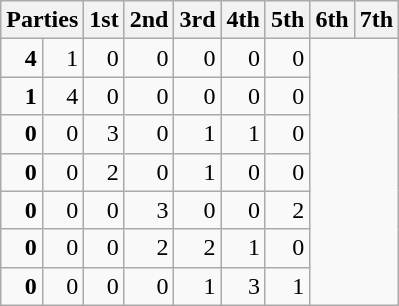<table class="wikitable" style="text-align:right;">
<tr>
<th colspan=2 style="text-align:left;">Parties</th>
<th>1st</th>
<th>2nd</th>
<th>3rd</th>
<th>4th</th>
<th>5th</th>
<th>6th</th>
<th>7th</th>
</tr>
<tr>
<td><strong>4</strong></td>
<td>1</td>
<td>0</td>
<td>0</td>
<td>0</td>
<td>0</td>
<td>0</td>
</tr>
<tr>
<td><strong>1</strong></td>
<td>4</td>
<td>0</td>
<td>0</td>
<td>0</td>
<td>0</td>
<td>0</td>
</tr>
<tr>
<td><strong>0</strong></td>
<td>0</td>
<td>3</td>
<td>0</td>
<td>1</td>
<td>1</td>
<td>0</td>
</tr>
<tr>
<td><strong>0</strong></td>
<td>0</td>
<td>2</td>
<td>0</td>
<td>1</td>
<td>0</td>
<td>0</td>
</tr>
<tr>
<td><strong>0</strong></td>
<td>0</td>
<td>0</td>
<td>3</td>
<td>0</td>
<td>0</td>
<td>2</td>
</tr>
<tr>
<td><strong>0</strong></td>
<td>0</td>
<td>0</td>
<td>2</td>
<td>2</td>
<td>1</td>
<td>0</td>
</tr>
<tr>
<td><strong>0</strong></td>
<td>0</td>
<td>0</td>
<td>0</td>
<td>1</td>
<td>3</td>
<td>1</td>
</tr>
</table>
